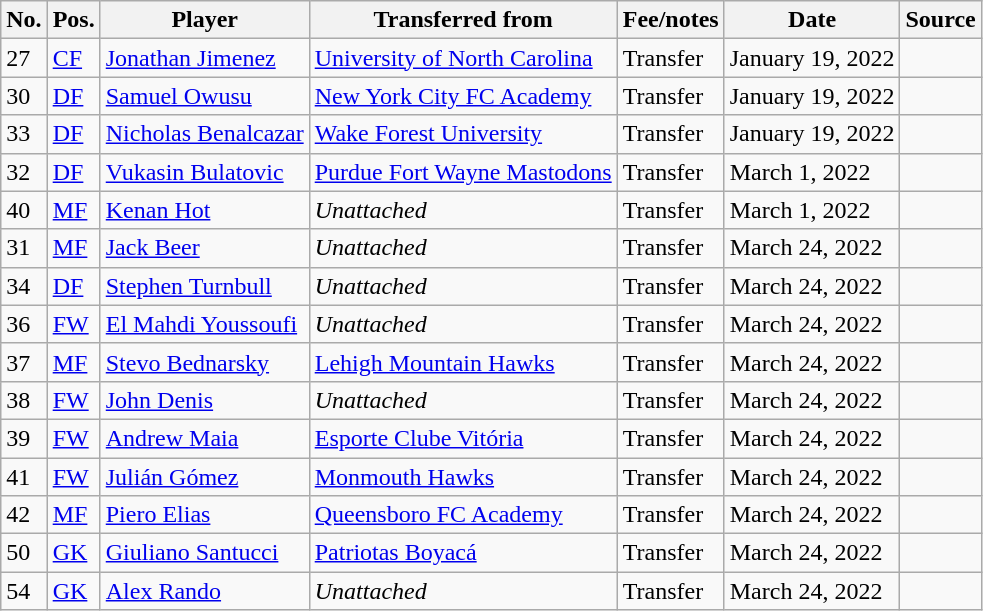<table class="wikitable sortable">
<tr>
<th>No.</th>
<th>Pos.</th>
<th>Player</th>
<th>Transferred from</th>
<th>Fee/notes</th>
<th>Date</th>
<th>Source</th>
</tr>
<tr>
<td>27</td>
<td><a href='#'>CF</a></td>
<td> <a href='#'>Jonathan Jimenez</a></td>
<td> <a href='#'>University of North Carolina</a></td>
<td>Transfer</td>
<td>January 19, 2022</td>
<td></td>
</tr>
<tr>
<td>30</td>
<td><a href='#'>DF</a></td>
<td> <a href='#'>Samuel Owusu</a></td>
<td> <a href='#'>New York City FC Academy</a></td>
<td>Transfer</td>
<td>January 19, 2022</td>
<td></td>
</tr>
<tr>
<td>33</td>
<td><a href='#'>DF</a></td>
<td> <a href='#'>Nicholas Benalcazar</a></td>
<td> <a href='#'>Wake Forest University</a></td>
<td>Transfer</td>
<td>January 19, 2022</td>
<td></td>
</tr>
<tr>
<td>32</td>
<td><a href='#'>DF</a></td>
<td> <a href='#'>Vukasin Bulatovic</a></td>
<td> <a href='#'>Purdue Fort Wayne Mastodons</a></td>
<td>Transfer</td>
<td>March 1, 2022</td>
<td></td>
</tr>
<tr>
<td>40</td>
<td><a href='#'>MF</a></td>
<td> <a href='#'>Kenan Hot</a></td>
<td><em>Unattached</em></td>
<td>Transfer</td>
<td>March 1, 2022</td>
<td></td>
</tr>
<tr>
<td>31</td>
<td><a href='#'>MF</a></td>
<td> <a href='#'>Jack Beer</a></td>
<td><em>Unattached</em></td>
<td>Transfer</td>
<td>March 24, 2022</td>
<td></td>
</tr>
<tr>
<td>34</td>
<td><a href='#'>DF</a></td>
<td> <a href='#'>Stephen Turnbull</a></td>
<td><em>Unattached</em></td>
<td>Transfer</td>
<td>March 24, 2022</td>
<td></td>
</tr>
<tr>
<td>36</td>
<td><a href='#'>FW</a></td>
<td> <a href='#'>El Mahdi Youssoufi</a></td>
<td><em>Unattached</em></td>
<td>Transfer</td>
<td>March 24, 2022</td>
<td></td>
</tr>
<tr>
<td>37</td>
<td><a href='#'>MF</a></td>
<td> <a href='#'>Stevo Bednarsky</a></td>
<td> <a href='#'>Lehigh Mountain Hawks</a></td>
<td>Transfer</td>
<td>March 24, 2022</td>
<td></td>
</tr>
<tr>
<td>38</td>
<td><a href='#'>FW</a></td>
<td> <a href='#'>John Denis</a></td>
<td><em>Unattached</em></td>
<td>Transfer</td>
<td>March 24, 2022</td>
<td></td>
</tr>
<tr>
<td>39</td>
<td><a href='#'>FW</a></td>
<td> <a href='#'>Andrew Maia</a></td>
<td> <a href='#'>Esporte Clube Vitória</a></td>
<td>Transfer</td>
<td>March 24, 2022</td>
<td></td>
</tr>
<tr>
<td>41</td>
<td><a href='#'>FW</a></td>
<td> <a href='#'>Julián Gómez</a></td>
<td> <a href='#'>Monmouth Hawks</a></td>
<td>Transfer</td>
<td>March 24, 2022</td>
<td></td>
</tr>
<tr>
<td>42</td>
<td><a href='#'>MF</a></td>
<td> <a href='#'>Piero Elias</a></td>
<td> <a href='#'>Queensboro FC Academy</a></td>
<td>Transfer</td>
<td>March 24, 2022</td>
<td></td>
</tr>
<tr>
<td>50</td>
<td><a href='#'>GK</a></td>
<td> <a href='#'>Giuliano Santucci</a></td>
<td> <a href='#'>Patriotas Boyacá</a></td>
<td>Transfer</td>
<td>March 24, 2022</td>
<td></td>
</tr>
<tr>
<td>54</td>
<td><a href='#'>GK</a></td>
<td> <a href='#'>Alex Rando</a></td>
<td><em>Unattached</em></td>
<td>Transfer</td>
<td>March 24, 2022</td>
<td></td>
</tr>
</table>
